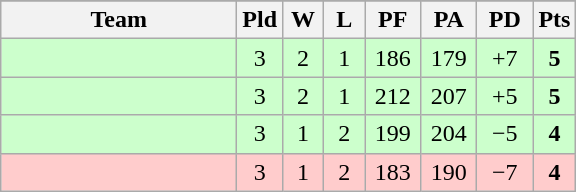<table class=wikitable>
<tr align=center>
</tr>
<tr>
<th width=150>Team</th>
<th width=20>Pld</th>
<th width=20>W</th>
<th width=20>L</th>
<th width=30>PF</th>
<th width=30>PA</th>
<th width=30>PD</th>
<th width=20>Pts</th>
</tr>
<tr align=center bgcolor=ccffcc>
<td align=left></td>
<td>3</td>
<td>2</td>
<td>1</td>
<td>186</td>
<td>179</td>
<td>+7</td>
<td><strong>5</strong></td>
</tr>
<tr align=center bgcolor=ccffcc>
<td align=left></td>
<td>3</td>
<td>2</td>
<td>1</td>
<td>212</td>
<td>207</td>
<td>+5</td>
<td><strong>5</strong></td>
</tr>
<tr align=center bgcolor=ccffcc>
<td align=left></td>
<td>3</td>
<td>1</td>
<td>2</td>
<td>199</td>
<td>204</td>
<td>−5</td>
<td><strong>4</strong></td>
</tr>
<tr align=center bgcolor=ffcccc>
<td align=left></td>
<td>3</td>
<td>1</td>
<td>2</td>
<td>183</td>
<td>190</td>
<td>−7</td>
<td><strong>4</strong></td>
</tr>
</table>
